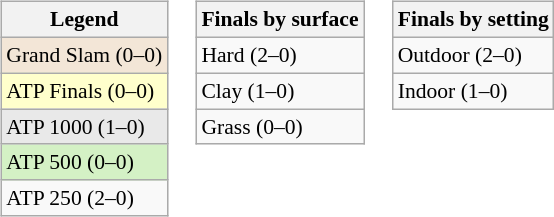<table>
<tr valign=top>
<td><br><table class=wikitable style="font-size:90%">
<tr>
<th>Legend</th>
</tr>
<tr style="background:#f3e6d7;">
<td>Grand Slam (0–0)</td>
</tr>
<tr style="background:#ffffcc;">
<td>ATP Finals (0–0)</td>
</tr>
<tr style="background:#e9e9e9;">
<td>ATP 1000 (1–0)</td>
</tr>
<tr style="background:#d4f1c5;">
<td>ATP 500 (0–0)</td>
</tr>
<tr>
<td>ATP 250 (2–0)</td>
</tr>
</table>
</td>
<td><br><table class=wikitable style="font-size:90%">
<tr>
<th>Finals by surface</th>
</tr>
<tr>
<td>Hard (2–0)</td>
</tr>
<tr>
<td>Clay (1–0)</td>
</tr>
<tr>
<td>Grass (0–0)</td>
</tr>
</table>
</td>
<td><br><table class=wikitable style="font-size:90%">
<tr>
<th>Finals by setting</th>
</tr>
<tr>
<td>Outdoor (2–0)</td>
</tr>
<tr>
<td>Indoor (1–0)</td>
</tr>
</table>
</td>
</tr>
</table>
